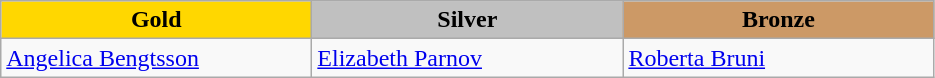<table class="wikitable" style="text-align:left">
<tr align="center">
<td width=200 bgcolor=gold><strong>Gold</strong></td>
<td width=200 bgcolor=silver><strong>Silver</strong></td>
<td width=200 bgcolor=CC9966><strong>Bronze</strong></td>
</tr>
<tr>
<td><a href='#'>Angelica Bengtsson</a><br></td>
<td><a href='#'>Elizabeth Parnov</a><br></td>
<td><a href='#'>Roberta Bruni</a><br></td>
</tr>
</table>
